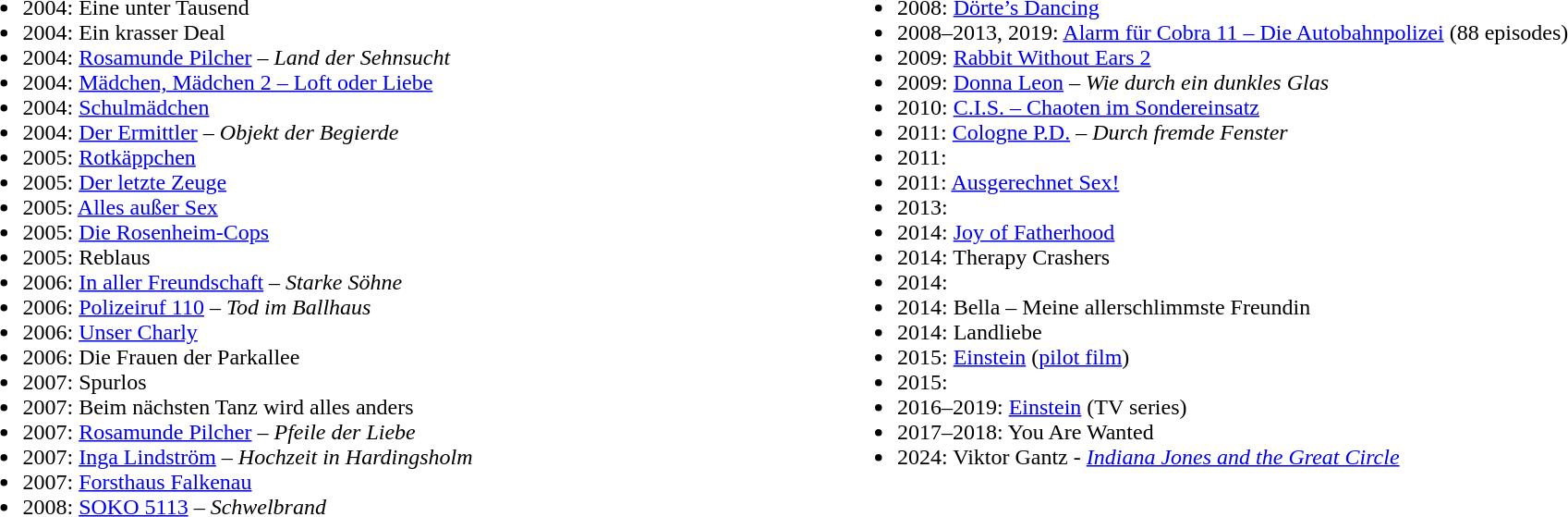<table width="100%" align="center">
<tr>
<td width="50%" valign="top"><br><ul><li>2004: Eine unter Tausend</li><li>2004: Ein krasser Deal</li><li>2004: <a href='#'>Rosamunde Pilcher</a> – <em>Land der Sehnsucht</em></li><li>2004: <a href='#'>Mädchen, Mädchen 2 – Loft oder Liebe</a></li><li>2004: <a href='#'>Schulmädchen</a></li><li>2004: <a href='#'>Der Ermittler</a> – <em>Objekt der Begierde</em></li><li>2005: <a href='#'>Rotkäppchen</a></li><li>2005: <a href='#'>Der letzte Zeuge</a></li><li>2005: <a href='#'>Alles außer Sex</a></li><li>2005: <a href='#'>Die Rosenheim-Cops</a></li><li>2005: Reblaus</li><li>2006: <a href='#'>In aller Freundschaft</a> – <em>Starke Söhne</em></li><li>2006: <a href='#'>Polizeiruf 110</a> – <em>Tod im Ballhaus</em></li><li>2006: <a href='#'>Unser Charly</a></li><li>2006: Die Frauen der Parkallee</li><li>2007: Spurlos</li><li>2007: Beim nächsten Tanz wird alles anders</li><li>2007: <a href='#'>Rosamunde Pilcher</a> – <em>Pfeile der Liebe</em></li><li>2007: <a href='#'>Inga Lindström</a> – <em>Hochzeit in Hardingsholm</em></li><li>2007: <a href='#'>Forsthaus Falkenau</a></li><li>2008: <a href='#'>SOKO 5113</a> – <em>Schwelbrand</em></li></ul></td>
<td width="50%" valign="top"><br><ul><li>2008: <a href='#'>Dörte’s Dancing</a></li><li>2008–2013, 2019: <a href='#'>Alarm für Cobra 11 – Die Autobahnpolizei</a> (88 episodes)</li><li>2009: <a href='#'>Rabbit Without Ears 2</a></li><li>2009: <a href='#'>Donna Leon</a> – <em>Wie durch ein dunkles Glas</em></li><li>2010: <a href='#'>C.I.S. – Chaoten im Sondereinsatz</a></li><li>2011: <a href='#'>Cologne P.D.</a> – <em>Durch fremde Fenster</em></li><li>2011: </li><li>2011: <a href='#'>Ausgerechnet Sex!</a></li><li>2013: </li><li>2014: <a href='#'>Joy of Fatherhood</a></li><li>2014: Therapy Crashers</li><li>2014: </li><li>2014: Bella – Meine allerschlimmste Freundin</li><li>2014: Landliebe</li><li>2015: <a href='#'>Einstein</a> (<a href='#'>pilot film</a>)</li><li>2015: </li><li>2016–2019: <a href='#'>Einstein</a> (TV series)</li><li>2017–2018: You Are Wanted</li><li>2024: Viktor Gantz - <em><a href='#'>Indiana Jones and the Great Circle</a></em></li></ul></td>
</tr>
</table>
